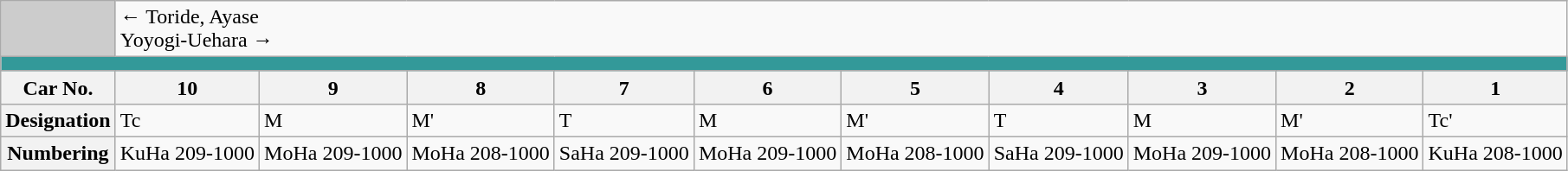<table class="wikitable">
<tr>
<td style="background-color:#ccc;"> </td>
<td colspan="10"><div>← Toride, Ayase</div><div>Yoyogi-Uehara →</div></td>
</tr>
<tr style="line-height: 10px; background-color: #339999;">
<td colspan="11" style="padding:0; border:0;"> </td>
</tr>
<tr>
<th>Car No.</th>
<th>10</th>
<th>9</th>
<th>8</th>
<th>7</th>
<th>6</th>
<th>5</th>
<th>4</th>
<th>3</th>
<th>2</th>
<th>1</th>
</tr>
<tr>
<th>Designation</th>
<td>Tc</td>
<td>M</td>
<td>M'</td>
<td>T</td>
<td>M</td>
<td>M'</td>
<td>T</td>
<td>M</td>
<td>M'</td>
<td>Tc'</td>
</tr>
<tr>
<th>Numbering</th>
<td>KuHa 209-1000</td>
<td>MoHa 209-1000</td>
<td>MoHa 208-1000</td>
<td>SaHa 209-1000</td>
<td>MoHa 209-1000</td>
<td>MoHa 208-1000</td>
<td>SaHa 209-1000</td>
<td>MoHa 209-1000</td>
<td>MoHa 208-1000</td>
<td>KuHa 208-1000</td>
</tr>
</table>
